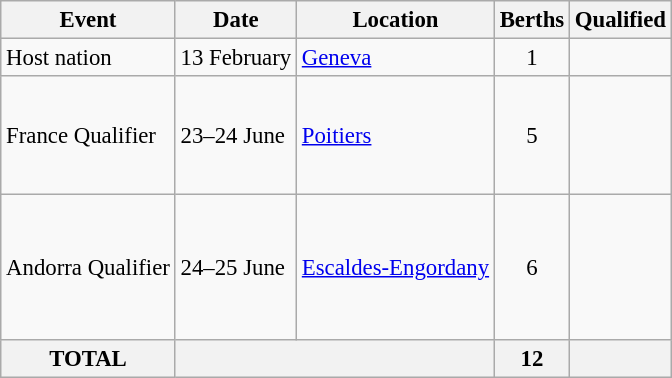<table class="wikitable " style="font-size:95%;">
<tr>
<th>Event</th>
<th>Date</th>
<th>Location</th>
<th>Berths</th>
<th>Qualified</th>
</tr>
<tr>
<td>Host nation</td>
<td>13 February</td>
<td> <a href='#'>Geneva</a></td>
<td align=center>1</td>
<td></td>
</tr>
<tr>
<td>France Qualifier</td>
<td>23–24 June</td>
<td> <a href='#'>Poitiers</a></td>
<td align=center>5</td>
<td> <br>  <br>  <br>  <br> </td>
</tr>
<tr>
<td>Andorra Qualifier</td>
<td>24–25 June</td>
<td> <a href='#'>Escaldes-Engordany</a></td>
<td align=center>6</td>
<td> <br> <br>  <br> <br>  <br> </td>
</tr>
<tr>
<th>TOTAL</th>
<th colspan="2"></th>
<th>12</th>
<th></th>
</tr>
</table>
